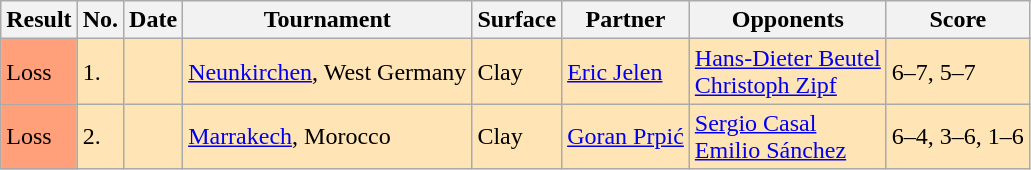<table class="sortable wikitable">
<tr>
<th>Result</th>
<th>No.</th>
<th>Date</th>
<th>Tournament</th>
<th>Surface</th>
<th>Partner</th>
<th>Opponents</th>
<th class="unsortable">Score</th>
</tr>
<tr style="background:moccasin;">
<td bgcolor=FFA07A>Loss</td>
<td>1.</td>
<td></td>
<td><a href='#'>Neunkirchen</a>, West Germany</td>
<td>Clay</td>
<td> <a href='#'>Eric Jelen</a></td>
<td> <a href='#'>Hans-Dieter Beutel</a><br> <a href='#'>Christoph Zipf</a></td>
<td>6–7, 5–7</td>
</tr>
<tr style="background:moccasin;">
<td bgcolor=FFA07A>Loss</td>
<td>2.</td>
<td></td>
<td><a href='#'>Marrakech</a>, Morocco</td>
<td>Clay</td>
<td> <a href='#'>Goran Prpić</a></td>
<td> <a href='#'>Sergio Casal</a><br> <a href='#'>Emilio Sánchez</a></td>
<td>6–4, 3–6, 1–6</td>
</tr>
</table>
